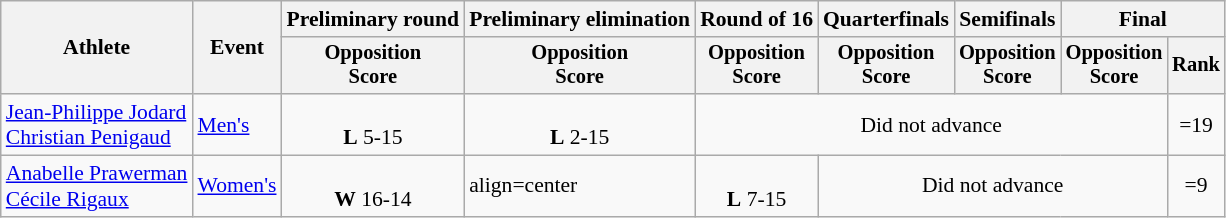<table class=wikitable style="font-size:90%">
<tr>
<th rowspan="2">Athlete</th>
<th rowspan="2">Event</th>
<th>Preliminary round</th>
<th>Preliminary elimination</th>
<th>Round of 16</th>
<th>Quarterfinals</th>
<th>Semifinals</th>
<th colspan=2>Final</th>
</tr>
<tr style="font-size:95%">
<th>Opposition<br>Score</th>
<th>Opposition<br>Score</th>
<th>Opposition<br>Score</th>
<th>Opposition<br>Score</th>
<th>Opposition<br>Score</th>
<th>Opposition<br>Score</th>
<th>Rank</th>
</tr>
<tr align=center>
<td align=left><a href='#'>Jean-Philippe Jodard</a><br><a href='#'>Christian Penigaud</a></td>
<td align=left><a href='#'>Men's</a></td>
<td align=center><br><strong>L</strong> 5-15</td>
<td align=center><br><strong>L</strong> 2-15</td>
<td align=center colspan=4>Did not advance</td>
<td align=center>=19</td>
</tr>
<tr>
<td align=left><a href='#'>Anabelle Prawerman</a><br> <a href='#'>Cécile Rigaux</a></td>
<td align=left><a href='#'>Women's</a></td>
<td align=center><br><strong>W</strong> 16-14</td>
<td>align=center </td>
<td align=center><br><strong>L</strong> 7-15</td>
<td align=center colspan=3>Did not advance</td>
<td align=center>=9</td>
</tr>
</table>
